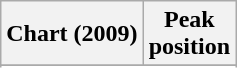<table class="wikitable sortable plainrowheaders" style="text-align:center">
<tr>
<th scope="col">Chart (2009)</th>
<th scope="col">Peak<br>position</th>
</tr>
<tr>
</tr>
<tr>
</tr>
<tr>
</tr>
</table>
